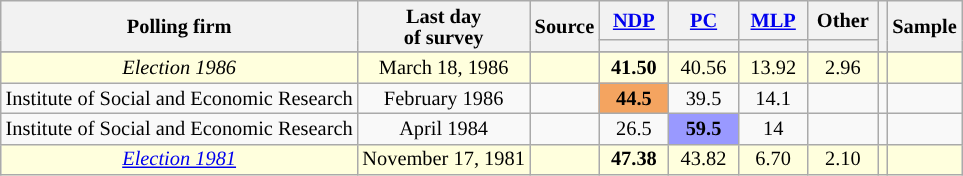<table class="wikitable sortable" style="text-align:center;font-size:85%;line-height:14px;" align="center">
<tr>
<th rowspan="2">Polling firm</th>
<th rowspan="2">Last day <br>of survey</th>
<th rowspan="2">Source</th>
<th class="unsortable" style="width:40px;"><a href='#'>NDP</a></th>
<th class="unsortable" style="width:40px;"><a href='#'>PC</a></th>
<th class="unsortable" style="width:40px;"><a href='#'>MLP</a></th>
<th class="unsortable" style="width:40px;">Other</th>
<th rowspan="2"></th>
<th rowspan="2">Sample</th>
</tr>
<tr style="line-height:5px;">
<th style="background:"></th>
<th style="background:"></th>
<th style="background:"></th>
<th style="background:"></th>
</tr>
<tr>
</tr>
<tr>
<td style="background:#ffd;"><em>Election 1986</em></td>
<td style="background:#ffd;">March 18, 1986</td>
<td style="background:#ffd;"></td>
<td style="background:#ffd;"><strong>41.50</strong></td>
<td style="background:#ffd;">40.56</td>
<td style="background:#ffd;">13.92</td>
<td style="background:#ffd;">2.96</td>
<td style="background:#ffd;"></td>
<td style="background:#ffd;"></td>
</tr>
<tr>
<td>Institute of Social and Economic Research</td>
<td>February 1986</td>
<td></td>
<td style="background:#F4A460"><strong>44.5</strong></td>
<td>39.5</td>
<td>14.1</td>
<td></td>
<td></td>
<td></td>
</tr>
<tr>
<td>Institute of Social and Economic Research</td>
<td>April 1984</td>
<td></td>
<td>26.5</td>
<td style="background:#9999FF"><strong>59.5</strong></td>
<td>14</td>
<td></td>
<td></td>
<td></td>
</tr>
<tr>
<td style="background:#ffd;"><em><a href='#'>Election 1981</a></em></td>
<td style="background:#ffd;">November 17, 1981</td>
<td style="background:#ffd;"></td>
<td style="background:#ffd;"><strong>47.38</strong></td>
<td style="background:#ffd;">43.82</td>
<td style="background:#ffd;">6.70</td>
<td style="background:#ffd;">2.10</td>
<td style="background:#ffd;"></td>
<td style="background:#ffd;"></td>
</tr>
</table>
